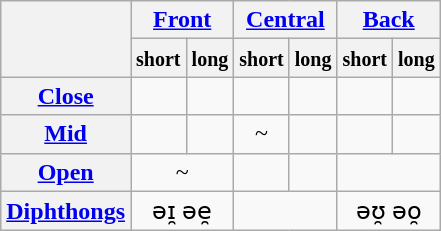<table class="wikitable" style="text-align:center">
<tr>
<th rowspan="2"></th>
<th colspan="2"><a href='#'>Front</a></th>
<th colspan="2"><a href='#'>Central</a></th>
<th colspan="2"><a href='#'>Back</a></th>
</tr>
<tr>
<th><small>short</small></th>
<th><small>long</small></th>
<th><small>short</small></th>
<th><small>long</small></th>
<th><small>short</small></th>
<th><small>long</small></th>
</tr>
<tr>
<th><a href='#'>Close</a></th>
<td> </td>
<td> </td>
<td></td>
<td></td>
<td> </td>
<td> </td>
</tr>
<tr>
<th><a href='#'>Mid</a></th>
<td> </td>
<td> </td>
<td>~ </td>
<td> </td>
<td> </td>
<td> </td>
</tr>
<tr>
<th><a href='#'>Open</a></th>
<td colspan="2">~ </td>
<td> </td>
<td> </td>
<td colspan="2"> </td>
</tr>
<tr>
<th><a href='#'>Diphthongs</a></th>
<td colspan="2">əɪ̯  əe̯ </td>
<td colspan="2"></td>
<td colspan="2">əʊ̯  əo̯ </td>
</tr>
</table>
